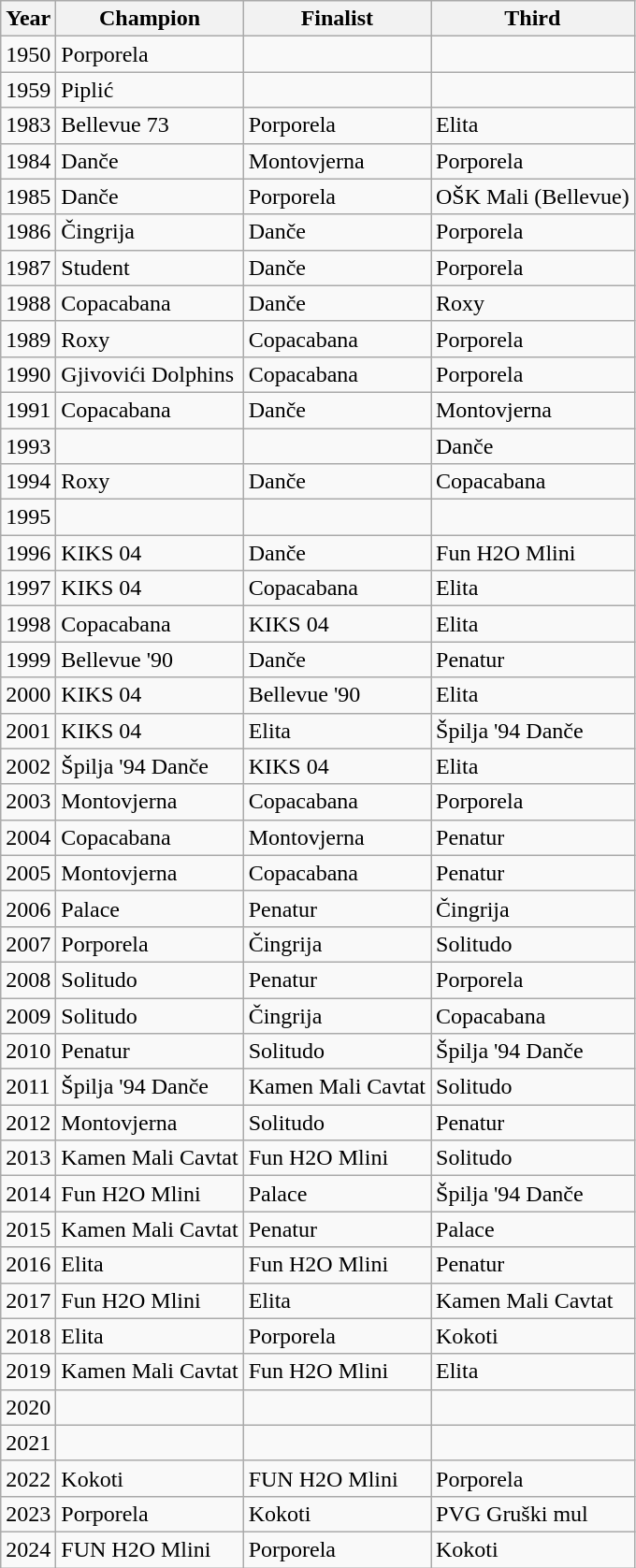<table class="wikitable">
<tr>
<th>Year</th>
<th>Champion</th>
<th>Finalist</th>
<th>Third</th>
</tr>
<tr>
<td>1950</td>
<td>Porporela</td>
<td></td>
<td></td>
</tr>
<tr>
<td>1959</td>
<td>Piplić</td>
<td></td>
<td></td>
</tr>
<tr>
<td>1983</td>
<td>Bellevue 73</td>
<td>Porporela</td>
<td>Elita</td>
</tr>
<tr>
<td>1984</td>
<td>Danče</td>
<td>Montovjerna</td>
<td>Porporela</td>
</tr>
<tr>
<td>1985</td>
<td>Danče</td>
<td>Porporela</td>
<td>OŠK Mali (Bellevue)</td>
</tr>
<tr>
<td>1986</td>
<td>Čingrija</td>
<td>Danče</td>
<td>Porporela</td>
</tr>
<tr>
<td>1987</td>
<td>Student</td>
<td>Danče</td>
<td>Porporela</td>
</tr>
<tr>
<td>1988</td>
<td>Copacabana</td>
<td>Danče</td>
<td>Roxy</td>
</tr>
<tr>
<td>1989</td>
<td>Roxy</td>
<td>Copacabana</td>
<td>Porporela</td>
</tr>
<tr>
<td>1990</td>
<td>Gjivovići Dolphins</td>
<td>Copacabana</td>
<td>Porporela</td>
</tr>
<tr>
<td>1991</td>
<td>Copacabana</td>
<td>Danče</td>
<td>Montovjerna</td>
</tr>
<tr>
<td>1993</td>
<td></td>
<td></td>
<td>Danče</td>
</tr>
<tr>
<td>1994</td>
<td>Roxy</td>
<td>Danče</td>
<td>Copacabana</td>
</tr>
<tr>
<td>1995</td>
<td></td>
<td></td>
<td></td>
</tr>
<tr>
<td>1996</td>
<td>KIKS 04</td>
<td>Danče</td>
<td>Fun H2O Mlini</td>
</tr>
<tr>
<td>1997</td>
<td>KIKS 04</td>
<td>Copacabana</td>
<td>Elita</td>
</tr>
<tr>
<td>1998</td>
<td>Copacabana</td>
<td>KIKS 04</td>
<td>Elita</td>
</tr>
<tr>
<td>1999</td>
<td>Bellevue '90</td>
<td>Danče</td>
<td>Penatur</td>
</tr>
<tr>
<td>2000</td>
<td>KIKS 04</td>
<td>Bellevue '90</td>
<td>Elita</td>
</tr>
<tr>
<td>2001</td>
<td>KIKS 04</td>
<td>Elita</td>
<td>Špilja '94 Danče</td>
</tr>
<tr>
<td>2002</td>
<td>Špilja '94 Danče</td>
<td>KIKS 04</td>
<td>Elita</td>
</tr>
<tr>
<td>2003</td>
<td>Montovjerna</td>
<td>Copacabana</td>
<td>Porporela</td>
</tr>
<tr>
<td>2004</td>
<td>Copacabana</td>
<td>Montovjerna</td>
<td>Penatur</td>
</tr>
<tr>
<td>2005</td>
<td>Montovjerna</td>
<td>Copacabana</td>
<td>Penatur</td>
</tr>
<tr>
<td>2006</td>
<td>Palace</td>
<td>Penatur</td>
<td>Čingrija</td>
</tr>
<tr>
<td>2007</td>
<td>Porporela</td>
<td>Čingrija</td>
<td>Solitudo</td>
</tr>
<tr>
<td>2008</td>
<td>Solitudo</td>
<td>Penatur</td>
<td>Porporela</td>
</tr>
<tr>
<td>2009</td>
<td>Solitudo</td>
<td>Čingrija</td>
<td>Copacabana</td>
</tr>
<tr>
<td>2010</td>
<td>Penatur</td>
<td>Solitudo</td>
<td>Špilja '94 Danče</td>
</tr>
<tr>
<td>2011</td>
<td>Špilja '94 Danče</td>
<td>Kamen Mali Cavtat</td>
<td>Solitudo</td>
</tr>
<tr>
<td>2012</td>
<td>Montovjerna</td>
<td>Solitudo</td>
<td>Penatur</td>
</tr>
<tr>
<td>2013</td>
<td>Kamen Mali Cavtat</td>
<td>Fun H2O Mlini</td>
<td>Solitudo</td>
</tr>
<tr>
<td>2014</td>
<td>Fun H2O Mlini</td>
<td>Palace</td>
<td>Špilja '94 Danče</td>
</tr>
<tr>
<td>2015</td>
<td>Kamen Mali Cavtat</td>
<td>Penatur</td>
<td>Palace</td>
</tr>
<tr>
<td>2016</td>
<td>Elita</td>
<td>Fun H2O Mlini</td>
<td>Penatur</td>
</tr>
<tr>
<td>2017</td>
<td>Fun H2O Mlini</td>
<td>Elita</td>
<td>Kamen Mali Cavtat</td>
</tr>
<tr>
<td>2018</td>
<td>Elita</td>
<td>Porporela</td>
<td>Kokoti</td>
</tr>
<tr>
<td>2019</td>
<td>Kamen Mali Cavtat</td>
<td>Fun H2O Mlini</td>
<td>Elita</td>
</tr>
<tr>
<td>2020</td>
<td></td>
<td></td>
<td></td>
</tr>
<tr>
<td>2021</td>
<td></td>
<td></td>
<td></td>
</tr>
<tr>
<td>2022</td>
<td>Kokoti</td>
<td>FUN H2O Mlini</td>
<td>Porporela</td>
</tr>
<tr>
<td>2023</td>
<td>Porporela</td>
<td>Kokoti</td>
<td>PVG Gruški mul</td>
</tr>
<tr>
<td>2024</td>
<td>FUN H2O Mlini</td>
<td>Porporela</td>
<td>Kokoti</td>
</tr>
</table>
